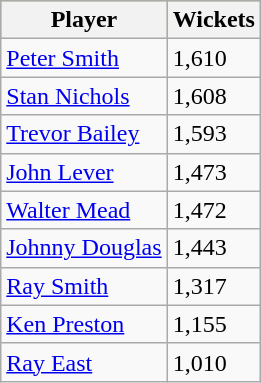<table class="wikitable">
<tr style="background:#bdb76b;">
<th>Player</th>
<th>Wickets</th>
</tr>
<tr>
<td><a href='#'>Peter Smith</a></td>
<td>1,610</td>
</tr>
<tr>
<td><a href='#'>Stan Nichols</a></td>
<td>1,608</td>
</tr>
<tr>
<td><a href='#'>Trevor Bailey</a></td>
<td>1,593</td>
</tr>
<tr>
<td><a href='#'>John Lever</a></td>
<td>1,473</td>
</tr>
<tr>
<td><a href='#'>Walter Mead</a></td>
<td>1,472</td>
</tr>
<tr>
<td><a href='#'>Johnny Douglas</a></td>
<td>1,443</td>
</tr>
<tr>
<td><a href='#'>Ray Smith</a></td>
<td>1,317</td>
</tr>
<tr>
<td><a href='#'>Ken Preston</a></td>
<td>1,155</td>
</tr>
<tr>
<td><a href='#'>Ray East</a></td>
<td>1,010</td>
</tr>
</table>
